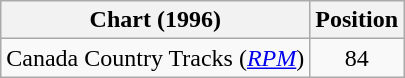<table class="wikitable sortable">
<tr>
<th scope="col">Chart (1996)</th>
<th scope="col">Position</th>
</tr>
<tr>
<td>Canada Country Tracks (<em><a href='#'>RPM</a></em>)</td>
<td align="center">84</td>
</tr>
</table>
